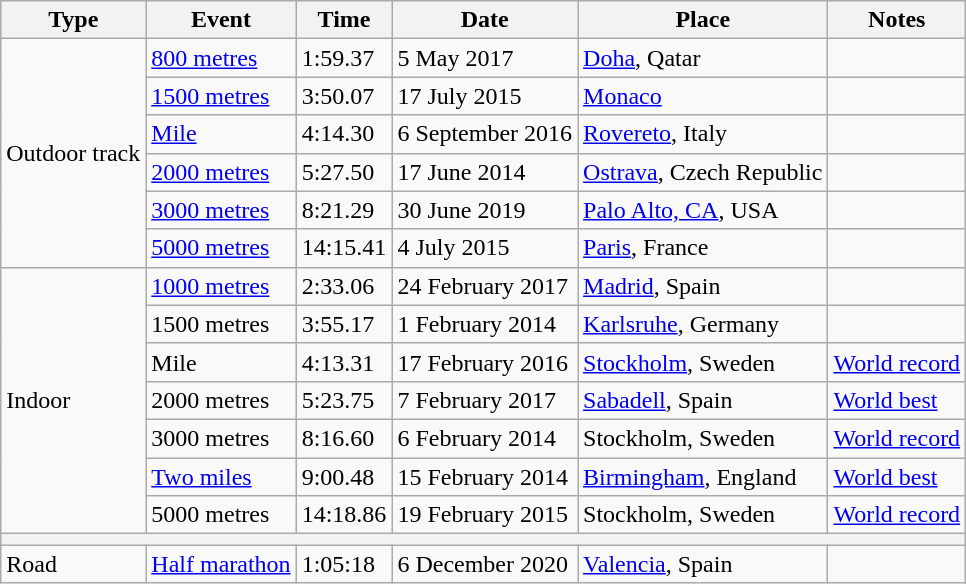<table class="wikitable">
<tr>
<th>Type</th>
<th>Event</th>
<th>Time</th>
<th>Date</th>
<th>Place</th>
<th>Notes</th>
</tr>
<tr>
<td rowspan=6>Outdoor track</td>
<td><a href='#'>800 metres</a></td>
<td>1:59.37</td>
<td>5 May 2017</td>
<td><a href='#'>Doha</a>, Qatar</td>
<td></td>
</tr>
<tr>
<td><a href='#'>1500 metres</a></td>
<td>3:50.07</td>
<td>17 July 2015</td>
<td><a href='#'>Monaco</a></td>
<td></td>
</tr>
<tr>
<td><a href='#'>Mile</a></td>
<td>4:14.30</td>
<td>6 September 2016</td>
<td><a href='#'>Rovereto</a>, Italy</td>
<td></td>
</tr>
<tr>
<td><a href='#'>2000 metres</a></td>
<td>5:27.50</td>
<td>17 June 2014</td>
<td><a href='#'>Ostrava</a>, Czech Republic</td>
<td></td>
</tr>
<tr>
<td><a href='#'>3000 metres</a></td>
<td>8:21.29</td>
<td>30 June 2019</td>
<td><a href='#'>Palo Alto, CA</a>, USA</td>
<td></td>
</tr>
<tr>
<td><a href='#'>5000 metres</a></td>
<td>14:15.41</td>
<td>4 July 2015</td>
<td><a href='#'>Paris</a>, France</td>
<td></td>
</tr>
<tr>
<td rowspan=7>Indoor</td>
<td><a href='#'>1000 metres</a></td>
<td>2:33.06</td>
<td>24 February 2017</td>
<td><a href='#'>Madrid</a>, Spain</td>
<td></td>
</tr>
<tr>
<td>1500 metres</td>
<td>3:55.17</td>
<td>1 February 2014</td>
<td><a href='#'>Karlsruhe</a>, Germany</td>
<td></td>
</tr>
<tr>
<td>Mile</td>
<td>4:13.31</td>
<td>17 February 2016</td>
<td><a href='#'>Stockholm</a>, Sweden</td>
<td><a href='#'>World record</a></td>
</tr>
<tr>
<td>2000 metres</td>
<td>5:23.75</td>
<td>7 February 2017</td>
<td><a href='#'>Sabadell</a>, Spain</td>
<td><a href='#'>World best</a></td>
</tr>
<tr>
<td>3000 metres</td>
<td>8:16.60</td>
<td>6 February 2014</td>
<td>Stockholm, Sweden</td>
<td><a href='#'>World record</a></td>
</tr>
<tr>
<td><a href='#'>Two miles</a></td>
<td>9:00.48</td>
<td>15 February 2014</td>
<td><a href='#'>Birmingham</a>, England</td>
<td><a href='#'>World best</a></td>
</tr>
<tr>
<td>5000 metres</td>
<td>14:18.86</td>
<td>19 February 2015</td>
<td>Stockholm, Sweden</td>
<td><a href='#'>World record</a></td>
</tr>
<tr>
<th colspan=6></th>
</tr>
<tr>
<td rowspan=1>Road</td>
<td><a href='#'>Half marathon</a></td>
<td>1:05:18</td>
<td>6 December 2020</td>
<td><a href='#'>Valencia</a>, Spain</td>
<td></td>
</tr>
</table>
